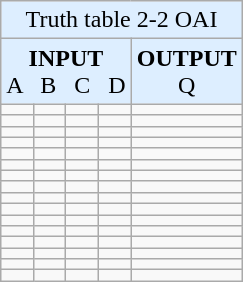<table class="wikitable">
<tr bgcolor="#ddeeff" align="center">
<td colspan=5>Truth table 2-2 OAI</td>
</tr>
<tr bgcolor="#ddeeff" align="center">
<td colspan=4><strong>INPUT</strong><br>A   B   C   D</td>
<td><strong>OUTPUT</strong><br> Q</td>
</tr>
<tr>
<td></td>
<td></td>
<td></td>
<td></td>
<td></td>
</tr>
<tr>
<td></td>
<td></td>
<td></td>
<td></td>
<td></td>
</tr>
<tr>
<td></td>
<td></td>
<td></td>
<td></td>
<td></td>
</tr>
<tr>
<td></td>
<td></td>
<td></td>
<td></td>
<td></td>
</tr>
<tr>
<td></td>
<td></td>
<td></td>
<td></td>
<td></td>
</tr>
<tr>
<td></td>
<td></td>
<td></td>
<td></td>
<td></td>
</tr>
<tr>
<td></td>
<td></td>
<td></td>
<td></td>
<td></td>
</tr>
<tr>
<td></td>
<td></td>
<td></td>
<td></td>
<td></td>
</tr>
<tr>
<td></td>
<td></td>
<td></td>
<td></td>
<td></td>
</tr>
<tr>
<td></td>
<td></td>
<td></td>
<td></td>
<td></td>
</tr>
<tr>
<td></td>
<td></td>
<td></td>
<td></td>
<td></td>
</tr>
<tr>
<td></td>
<td></td>
<td></td>
<td></td>
<td></td>
</tr>
<tr>
<td></td>
<td></td>
<td></td>
<td></td>
<td></td>
</tr>
<tr>
<td></td>
<td></td>
<td></td>
<td></td>
<td></td>
</tr>
<tr>
<td></td>
<td></td>
<td></td>
<td></td>
<td></td>
</tr>
<tr>
<td></td>
<td></td>
<td></td>
<td></td>
<td></td>
</tr>
</table>
